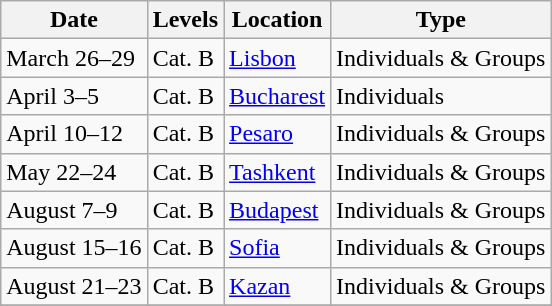<table class="wikitable">
<tr>
<th>Date</th>
<th>Levels</th>
<th>Location</th>
<th>Type</th>
</tr>
<tr>
<td>March 26–29</td>
<td>Cat. B</td>
<td> <a href='#'>Lisbon</a></td>
<td>Individuals & Groups</td>
</tr>
<tr>
<td>April 3–5</td>
<td>Cat. B</td>
<td> <a href='#'>Bucharest</a></td>
<td>Individuals</td>
</tr>
<tr>
<td>April 10–12</td>
<td>Cat. B</td>
<td> <a href='#'>Pesaro</a></td>
<td>Individuals & Groups</td>
</tr>
<tr>
<td>May 22–24</td>
<td>Cat. B</td>
<td> <a href='#'>Tashkent</a></td>
<td>Individuals & Groups</td>
</tr>
<tr>
<td>August 7–9</td>
<td>Cat. B</td>
<td> <a href='#'>Budapest</a></td>
<td>Individuals & Groups</td>
</tr>
<tr>
<td>August 15–16</td>
<td>Cat. B</td>
<td> <a href='#'>Sofia</a></td>
<td>Individuals & Groups</td>
</tr>
<tr>
<td>August 21–23</td>
<td>Cat. B</td>
<td> <a href='#'>Kazan</a></td>
<td>Individuals & Groups</td>
</tr>
<tr>
</tr>
</table>
